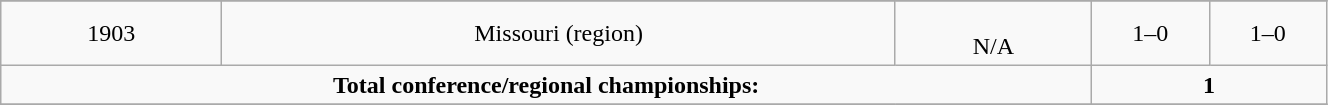<table class="wikitable" width="70%">
<tr>
</tr>
<tr align="center">
<td>1903</td>
<td>Missouri (region)</td>
<td><br>N/A</td>
<td>1–0</td>
<td>1–0</td>
</tr>
<tr align="center">
<td colspan=3><strong>Total conference/regional championships:</strong></td>
<td colspan=2><strong>1</strong></td>
</tr>
<tr>
</tr>
</table>
